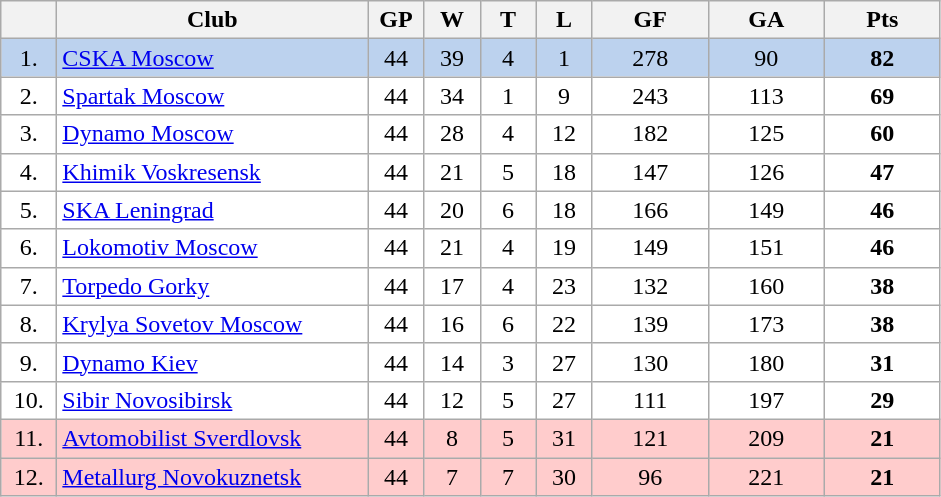<table class="wikitable">
<tr>
<th width="30"></th>
<th width="200">Club</th>
<th width="30">GP</th>
<th width="30">W</th>
<th width="30">T</th>
<th width="30">L</th>
<th width="70">GF</th>
<th width="70">GA</th>
<th width="70">Pts</th>
</tr>
<tr bgcolor="#BCD2EE" align="center">
<td>1.</td>
<td align="left"><a href='#'>CSKA Moscow</a></td>
<td>44</td>
<td>39</td>
<td>4</td>
<td>1</td>
<td>278</td>
<td>90</td>
<td><strong>82</strong></td>
</tr>
<tr bgcolor="#FFFFFF" align="center">
<td>2.</td>
<td align="left"><a href='#'>Spartak Moscow</a></td>
<td>44</td>
<td>34</td>
<td>1</td>
<td>9</td>
<td>243</td>
<td>113</td>
<td><strong>69</strong></td>
</tr>
<tr bgcolor="#FFFFFF" align="center">
<td>3.</td>
<td align="left"><a href='#'>Dynamo Moscow</a></td>
<td>44</td>
<td>28</td>
<td>4</td>
<td>12</td>
<td>182</td>
<td>125</td>
<td><strong>60</strong></td>
</tr>
<tr bgcolor="#FFFFFF" align="center">
<td>4.</td>
<td align="left"><a href='#'>Khimik Voskresensk</a></td>
<td>44</td>
<td>21</td>
<td>5</td>
<td>18</td>
<td>147</td>
<td>126</td>
<td><strong>47</strong></td>
</tr>
<tr bgcolor="#FFFFFF" align="center">
<td>5.</td>
<td align="left"><a href='#'>SKA Leningrad</a></td>
<td>44</td>
<td>20</td>
<td>6</td>
<td>18</td>
<td>166</td>
<td>149</td>
<td><strong>46</strong></td>
</tr>
<tr bgcolor="#FFFFFF" align="center">
<td>6.</td>
<td align="left"><a href='#'>Lokomotiv Moscow</a></td>
<td>44</td>
<td>21</td>
<td>4</td>
<td>19</td>
<td>149</td>
<td>151</td>
<td><strong>46</strong></td>
</tr>
<tr bgcolor="#FFFFFF" align="center">
<td>7.</td>
<td align="left"><a href='#'>Torpedo Gorky</a></td>
<td>44</td>
<td>17</td>
<td>4</td>
<td>23</td>
<td>132</td>
<td>160</td>
<td><strong>38</strong></td>
</tr>
<tr bgcolor="#FFFFFF" align="center">
<td>8.</td>
<td align="left"><a href='#'>Krylya Sovetov Moscow</a></td>
<td>44</td>
<td>16</td>
<td>6</td>
<td>22</td>
<td>139</td>
<td>173</td>
<td><strong>38</strong></td>
</tr>
<tr bgcolor="#FFFFFF" align="center">
<td>9.</td>
<td align="left"><a href='#'>Dynamo Kiev</a></td>
<td>44</td>
<td>14</td>
<td>3</td>
<td>27</td>
<td>130</td>
<td>180</td>
<td><strong>31</strong></td>
</tr>
<tr bgcolor="#FFFFFF" align="center">
<td>10.</td>
<td align="left"><a href='#'>Sibir Novosibirsk</a></td>
<td>44</td>
<td>12</td>
<td>5</td>
<td>27</td>
<td>111</td>
<td>197</td>
<td><strong>29</strong></td>
</tr>
<tr bgcolor="#FFCCCC" align="center">
<td>11.</td>
<td align="left"><a href='#'>Avtomobilist Sverdlovsk</a></td>
<td>44</td>
<td>8</td>
<td>5</td>
<td>31</td>
<td>121</td>
<td>209</td>
<td><strong>21</strong></td>
</tr>
<tr bgcolor="#FFCCCC" align="center">
<td>12.</td>
<td align="left"><a href='#'>Metallurg Novokuznetsk</a></td>
<td>44</td>
<td>7</td>
<td>7</td>
<td>30</td>
<td>96</td>
<td>221</td>
<td><strong>21</strong></td>
</tr>
</table>
